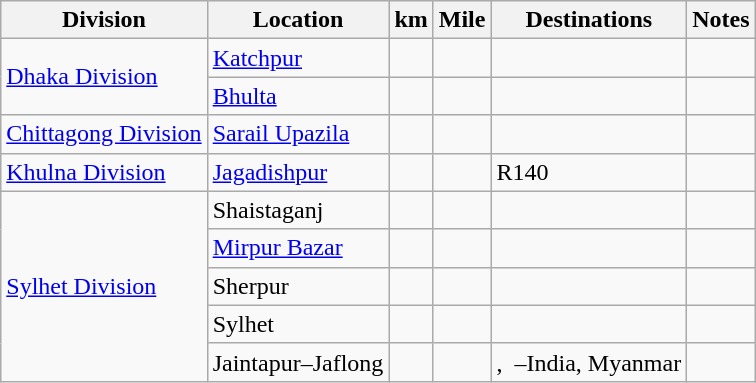<table class=wikitable>
<tr>
<th scope=col>Division</th>
<th scope=col>Location</th>
<th scope=col>km</th>
<th scope=col>Mile</th>
<th scope=col>Destinations</th>
<th scope=col>Notes</th>
</tr>
<tr>
<td rowspan=2><a href='#'>Dhaka Division</a></td>
<td><a href='#'>Katchpur</a></td>
<td></td>
<td></td>
<td></td>
<td></td>
</tr>
<tr>
<td><a href='#'>Bhulta</a></td>
<td></td>
<td></td>
<td></td>
<td></td>
</tr>
<tr>
<td><a href='#'>Chittagong Division</a></td>
<td><a href='#'>Sarail Upazila</a></td>
<td></td>
<td></td>
<td></td>
<td></td>
</tr>
<tr>
<td><a href='#'>Khulna Division</a></td>
<td><a href='#'>Jagadishpur</a></td>
<td></td>
<td></td>
<td>R140</td>
<td></td>
</tr>
<tr>
<td rowspan=5><a href='#'>Sylhet Division</a></td>
<td>Shaistaganj</td>
<td></td>
<td></td>
<td></td>
<td></td>
</tr>
<tr>
<td><a href='#'>Mirpur Bazar</a></td>
<td></td>
<td></td>
<td></td>
<td></td>
</tr>
<tr>
<td>Sherpur</td>
<td></td>
<td></td>
<td></td>
<td></td>
</tr>
<tr>
<td>Sylhet</td>
<td></td>
<td></td>
<td><br></td>
<td></td>
</tr>
<tr>
<td>Jaintapur–Jaflong</td>
<td></td>
<td></td>
<td>,  –India, Myanmar</td>
<td></td>
</tr>
</table>
